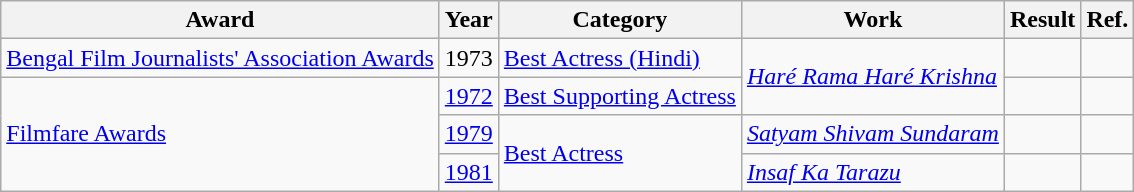<table class="wikitable">
<tr>
<th>Award</th>
<th>Year</th>
<th>Category</th>
<th>Work</th>
<th>Result</th>
<th>Ref.</th>
</tr>
<tr>
<td><a href='#'>Bengal Film Journalists' Association Awards</a></td>
<td>1973</td>
<td><a href='#'>Best Actress (Hindi)</a></td>
<td rowspan="2"><em><a href='#'>Haré Rama Haré Krishna</a></em></td>
<td></td>
<td style="text-align:center;"></td>
</tr>
<tr>
<td rowspan="3"><a href='#'>Filmfare Awards</a></td>
<td><a href='#'>1972</a></td>
<td><a href='#'>Best Supporting Actress</a></td>
<td></td>
<td style="text-align:center;"></td>
</tr>
<tr>
<td><a href='#'>1979</a></td>
<td rowspan="2"><a href='#'>Best Actress</a></td>
<td><em><a href='#'>Satyam Shivam Sundaram</a></em></td>
<td></td>
<td style="text-align:center;"></td>
</tr>
<tr>
<td><a href='#'>1981</a></td>
<td><em><a href='#'>Insaf Ka Tarazu</a></em></td>
<td></td>
<td style="text-align:center;"></td>
</tr>
</table>
